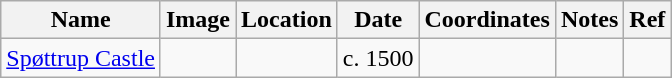<table class="wikitable sortable">
<tr>
<th>Name</th>
<th>Image</th>
<th>Location</th>
<th>Date</th>
<th>Coordinates</th>
<th>Notes</th>
<th>Ref</th>
</tr>
<tr>
<td><a href='#'>Spøttrup Castle</a></td>
<td></td>
<td></td>
<td>c. 1500</td>
<td></td>
<td></td>
<td></td>
</tr>
</table>
